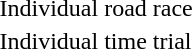<table>
<tr>
<td>Individual road race</td>
<td></td>
<td></td>
<td></td>
</tr>
<tr>
<td>Individual time trial</td>
<td></td>
<td></td>
<td></td>
</tr>
</table>
